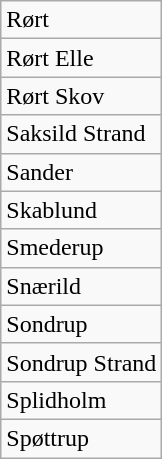<table class="wikitable" style="float:left; margin-right:1em">
<tr>
<td>Rørt</td>
</tr>
<tr>
<td>Rørt Elle</td>
</tr>
<tr>
<td>Rørt Skov</td>
</tr>
<tr>
<td>Saksild Strand</td>
</tr>
<tr>
<td>Sander</td>
</tr>
<tr>
<td>Skablund</td>
</tr>
<tr>
<td>Smederup</td>
</tr>
<tr>
<td>Snærild</td>
</tr>
<tr>
<td>Sondrup</td>
</tr>
<tr>
<td>Sondrup Strand</td>
</tr>
<tr>
<td>Splidholm</td>
</tr>
<tr>
<td>Spøttrup</td>
</tr>
</table>
